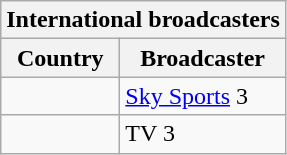<table class="wikitable collapsible" "font-size:95%;">
<tr>
<th colspan=2>International broadcasters</th>
</tr>
<tr>
<th align=center>Country</th>
<th align=center>Broadcaster</th>
</tr>
<tr>
<td></td>
<td><a href='#'>Sky Sports</a> 3</td>
</tr>
<tr>
<td></td>
<td>TV 3</td>
</tr>
</table>
